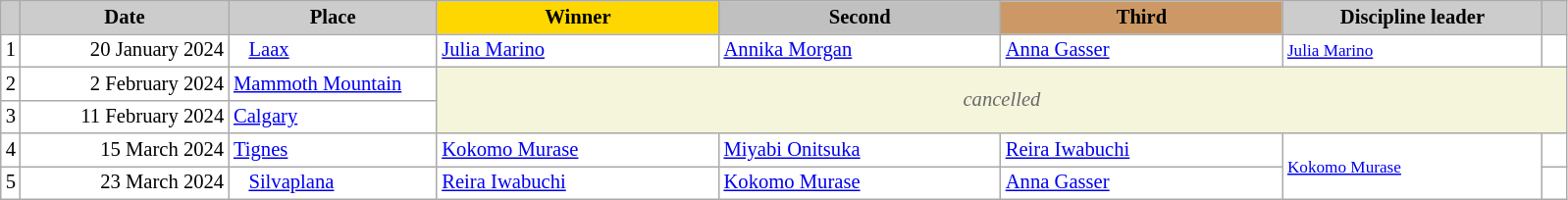<table class="wikitable plainrowheaders" style="background:#fff; font-size:86%; line-height:16px; border:grey solid 1px; border-collapse:collapse;">
<tr>
<th scope="col" style="background:#ccc; width=10 px;"></th>
<th scope="col" style="background:#ccc; width:135px;">Date</th>
<th scope="col" style="background:#ccc; width:135px;">Place</th>
<th scope="col" style="background:gold; width:185px;">Winner</th>
<th scope="col" style="background:silver; width:185px;">Second</th>
<th scope="col" style="background:#c96; width:185px;">Third</th>
<th scope="col" style="background:#ccc; width:170px;">Discipline leader</th>
<th scope="col" style="background:#ccc; width:10px;"></th>
</tr>
<tr>
<td align="center">1</td>
<td align="right">20 January 2024</td>
<td>   <a href='#'>Laax</a></td>
<td> <a href='#'>Julia Marino</a></td>
<td> <a href='#'>Annika Morgan</a></td>
<td> <a href='#'>Anna Gasser</a></td>
<td><small> <a href='#'>Julia Marino</a></small></td>
<td></td>
</tr>
<tr>
<td align="center">2</td>
<td align="right">2 February 2024</td>
<td> <a href='#'>Mammoth Mountain</a></td>
<td rowspan=2 colspan=5 align=center bgcolor="F5F5DC" style=color:#696969><em>cancelled</em></td>
</tr>
<tr>
<td align="center">3</td>
<td align="right">11 February 2024</td>
<td> <a href='#'>Calgary</a></td>
</tr>
<tr>
<td align="center">4</td>
<td align="right">15 March 2024</td>
<td> <a href='#'>Tignes</a></td>
<td> <a href='#'>Kokomo Murase</a></td>
<td> <a href='#'>Miyabi Onitsuka</a></td>
<td> <a href='#'>Reira Iwabuchi</a></td>
<td rowspan=2><small> <a href='#'>Kokomo Murase</a></small></td>
<td></td>
</tr>
<tr>
<td align="center">5</td>
<td align="right">23 March 2024</td>
<td>   <a href='#'>Silvaplana</a></td>
<td> <a href='#'>Reira Iwabuchi</a></td>
<td> <a href='#'>Kokomo Murase</a></td>
<td> <a href='#'>Anna Gasser</a></td>
<td></td>
</tr>
</table>
